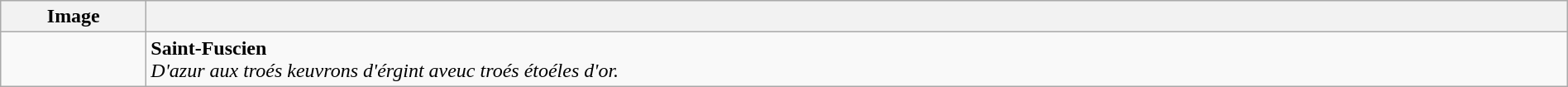<table class="wikitable" width="100%">
<tr>
<th width="110">Image</th>
<th></th>
</tr>
<tr valign=top>
<td align=center></td>
<td><strong>Saint-Fuscien</strong><br><em>D'azur aux troés keuvrons d'érgint aveuc troés étoéles d'or.</em></td>
</tr>
</table>
